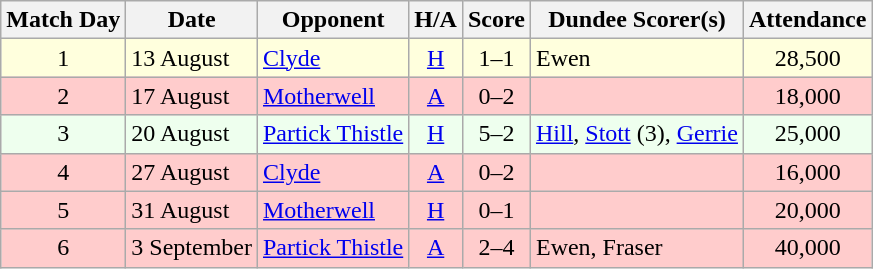<table class="wikitable" style="text-align:center">
<tr>
<th>Match Day</th>
<th>Date</th>
<th>Opponent</th>
<th>H/A</th>
<th>Score</th>
<th>Dundee Scorer(s)</th>
<th>Attendance</th>
</tr>
<tr bgcolor="#FFFFDD">
<td>1</td>
<td align="left">13 August</td>
<td align="left"><a href='#'>Clyde</a></td>
<td><a href='#'>H</a></td>
<td>1–1</td>
<td align="left">Ewen</td>
<td>28,500</td>
</tr>
<tr bgcolor="#FFCCCC">
<td>2</td>
<td align="left">17 August</td>
<td align="left"><a href='#'>Motherwell</a></td>
<td><a href='#'>A</a></td>
<td>0–2</td>
<td align="left"></td>
<td>18,000</td>
</tr>
<tr bgcolor="#EEFFEE">
<td>3</td>
<td align="left">20 August</td>
<td align="left"><a href='#'>Partick Thistle</a></td>
<td><a href='#'>H</a></td>
<td>5–2</td>
<td align="left"><a href='#'>Hill</a>, <a href='#'>Stott</a> (3), <a href='#'>Gerrie</a></td>
<td>25,000</td>
</tr>
<tr bgcolor="#FFCCCC">
<td>4</td>
<td align="left">27 August</td>
<td align="left"><a href='#'>Clyde</a></td>
<td><a href='#'>A</a></td>
<td>0–2</td>
<td align="left"></td>
<td>16,000</td>
</tr>
<tr bgcolor="#FFCCCC">
<td>5</td>
<td align="left">31 August</td>
<td align="left"><a href='#'>Motherwell</a></td>
<td><a href='#'>H</a></td>
<td>0–1</td>
<td align="left"></td>
<td>20,000</td>
</tr>
<tr bgcolor="#FFCCCC">
<td>6</td>
<td align="left">3 September</td>
<td align="left"><a href='#'>Partick Thistle</a></td>
<td><a href='#'>A</a></td>
<td>2–4</td>
<td align="left">Ewen, Fraser</td>
<td>40,000</td>
</tr>
</table>
